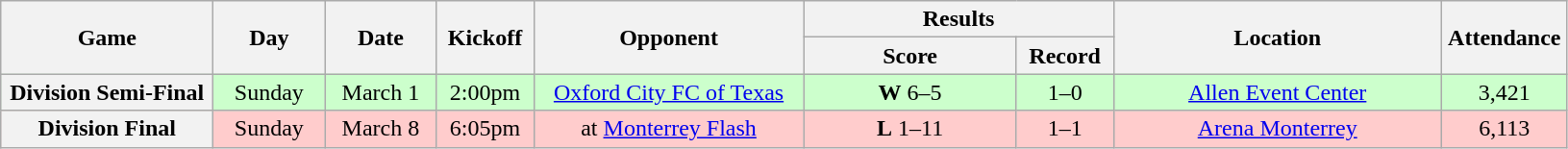<table class="wikitable">
<tr>
<th rowspan="2" width="140">Game</th>
<th rowspan="2" width="70">Day</th>
<th rowspan="2" width="70">Date</th>
<th rowspan="2" width="60">Kickoff</th>
<th rowspan="2" width="180">Opponent</th>
<th colspan="2" width="200">Results</th>
<th rowspan="2" width="220">Location</th>
<th rowspan="2" width="80">Attendance</th>
</tr>
<tr>
<th width="140">Score</th>
<th width="60">Record</th>
</tr>
<tr style="text-align:center; background:#ccffcc;">
<th>Division Semi-Final</th>
<td>Sunday</td>
<td>March 1</td>
<td>2:00pm</td>
<td><a href='#'>Oxford City FC of Texas</a></td>
<td><strong>W</strong> 6–5</td>
<td>1–0</td>
<td><a href='#'>Allen Event Center</a></td>
<td>3,421</td>
</tr>
<tr style="text-align:center; background:#ffcccc;">
<th>Division Final</th>
<td>Sunday</td>
<td>March 8</td>
<td>6:05pm</td>
<td>at <a href='#'>Monterrey Flash</a></td>
<td><strong>L</strong> 1–11</td>
<td>1–1</td>
<td><a href='#'>Arena Monterrey</a></td>
<td>6,113</td>
</tr>
</table>
